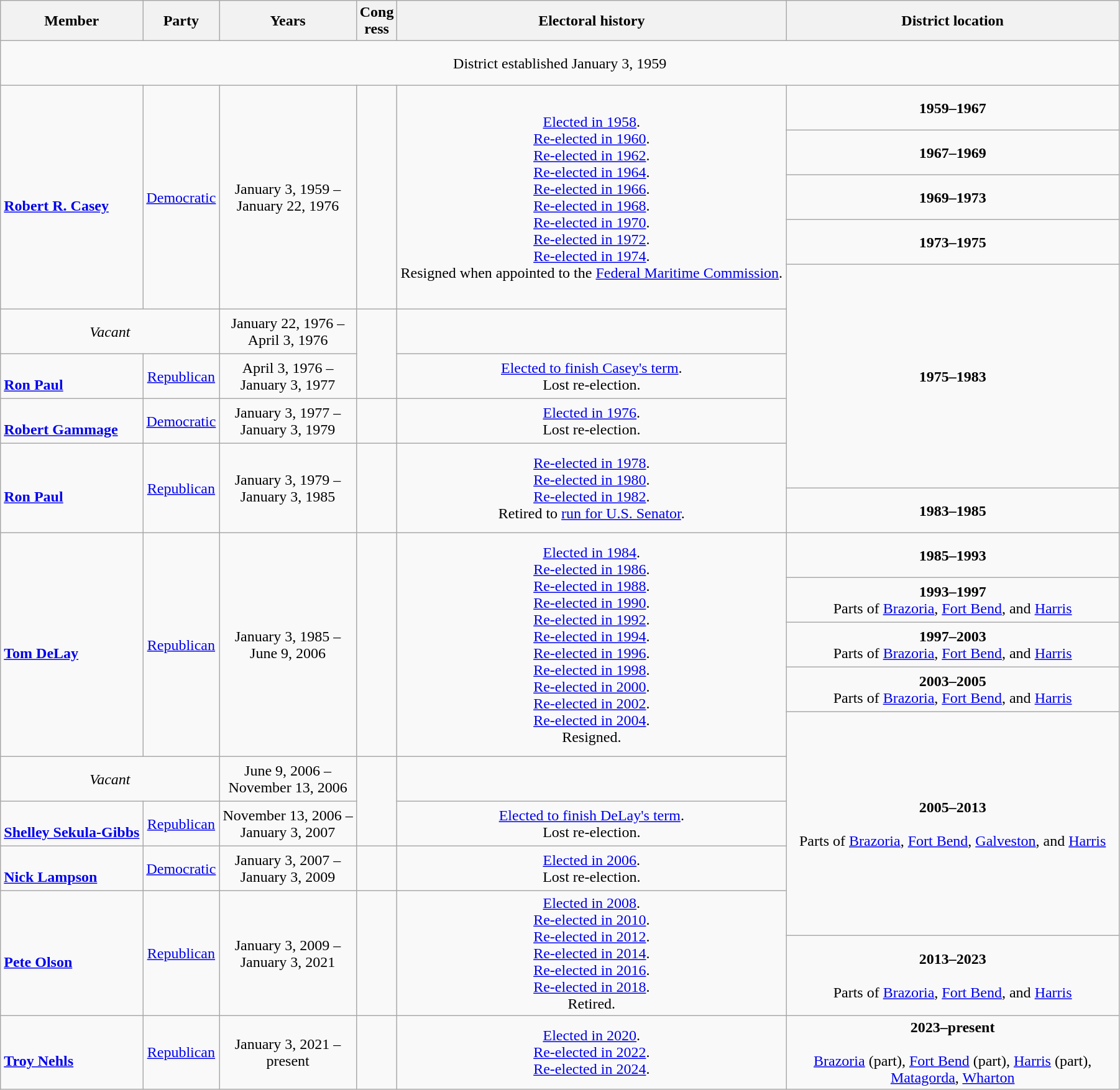<table class=wikitable style="text-align:center">
<tr>
<th>Member</th>
<th>Party</th>
<th>Years</th>
<th>Cong<br>ress</th>
<th>Electoral history</th>
<th width=350>District location</th>
</tr>
<tr style="height:3em">
<td colspan=6>District established January 3, 1959</td>
</tr>
<tr style="height:3em">
<td rowspan=5 align=left><br><strong><a href='#'>Robert R. Casey</a></strong><br></td>
<td rowspan=5 ><a href='#'>Democratic</a></td>
<td rowspan=5 nowrap>January 3, 1959 –<br>January 22, 1976</td>
<td rowspan=5></td>
<td rowspan=5><a href='#'>Elected in 1958</a>.<br><a href='#'>Re-elected in 1960</a>.<br><a href='#'>Re-elected in 1962</a>.<br><a href='#'>Re-elected in 1964</a>.<br><a href='#'>Re-elected in 1966</a>.<br><a href='#'>Re-elected in 1968</a>.<br><a href='#'>Re-elected in 1970</a>.<br><a href='#'>Re-elected in 1972</a>.<br><a href='#'>Re-elected in 1974</a>.<br>Resigned when appointed to the <a href='#'>Federal Maritime Commission</a>.</td>
<td><strong>1959–1967</strong><br></td>
</tr>
<tr style="height:3em">
<td><strong>1967–1969</strong><br></td>
</tr>
<tr style="height:3em">
<td><strong>1969–1973</strong><br></td>
</tr>
<tr style="height:3em">
<td><strong>1973–1975</strong><br></td>
</tr>
<tr style="height:3em">
<td rowspan=5><strong>1975–1983</strong><br></td>
</tr>
<tr style="height:3em">
<td colspan=2><em>Vacant</em></td>
<td nowrap>January 22, 1976 –<br>April 3, 1976</td>
<td rowspan=2></td>
<td></td>
</tr>
<tr style="height:3em">
<td align=left><br><strong><a href='#'>Ron Paul</a></strong><br></td>
<td><a href='#'>Republican</a></td>
<td nowrap>April 3, 1976 –<br>January 3, 1977</td>
<td><a href='#'>Elected to finish Casey's term</a>.<br>Lost re-election.</td>
</tr>
<tr style="height:3em">
<td align=left><br><strong><a href='#'>Robert Gammage</a></strong><br></td>
<td><a href='#'>Democratic</a></td>
<td nowrap>January 3, 1977 –<br>January 3, 1979</td>
<td></td>
<td><a href='#'>Elected in 1976</a>.<br>Lost re-election.</td>
</tr>
<tr style="height:3em">
<td rowspan=2 align=left><br><strong><a href='#'>Ron Paul</a></strong><br></td>
<td rowspan=2 ><a href='#'>Republican</a></td>
<td rowspan=2 nowrap>January 3, 1979 –<br>January 3, 1985</td>
<td rowspan=2></td>
<td rowspan=2><a href='#'>Re-elected in 1978</a>.<br><a href='#'>Re-elected in 1980</a>.<br><a href='#'>Re-elected in 1982</a>.<br>Retired to <a href='#'>run for U.S. Senator</a>.</td>
</tr>
<tr style="height:3em">
<td><strong>1983–1985</strong><br></td>
</tr>
<tr style="height:3em">
<td rowspan=5 align=left><br><strong><a href='#'>Tom DeLay</a></strong><br></td>
<td rowspan=5 ><a href='#'>Republican</a></td>
<td rowspan=5 nowrap>January 3, 1985 –<br>June 9, 2006</td>
<td rowspan=5></td>
<td rowspan=5><a href='#'>Elected in 1984</a>.<br><a href='#'>Re-elected in 1986</a>.<br><a href='#'>Re-elected in 1988</a>.<br><a href='#'>Re-elected in 1990</a>.<br><a href='#'>Re-elected in 1992</a>.<br><a href='#'>Re-elected in 1994</a>.<br><a href='#'>Re-elected in 1996</a>.<br><a href='#'>Re-elected in 1998</a>.<br><a href='#'>Re-elected in 2000</a>.<br><a href='#'>Re-elected in 2002</a>.<br><a href='#'>Re-elected in 2004</a>.<br>Resigned.</td>
<td><strong>1985–1993</strong><br></td>
</tr>
<tr style="height:3em">
<td><strong>1993–1997</strong><br>Parts of <a href='#'>Brazoria</a>, <a href='#'>Fort Bend</a>, and <a href='#'>Harris</a></td>
</tr>
<tr style="height:3em">
<td><strong>1997–2003</strong><br>Parts of <a href='#'>Brazoria</a>, <a href='#'>Fort Bend</a>, and <a href='#'>Harris</a></td>
</tr>
<tr style="height:3em">
<td><strong>2003–2005</strong><br>Parts of <a href='#'>Brazoria</a>, <a href='#'>Fort Bend</a>, and <a href='#'>Harris</a></td>
</tr>
<tr style="height:3em">
<td rowspan=5><strong>2005–2013</strong><br><br>Parts of <a href='#'>Brazoria</a>, <a href='#'>Fort Bend</a>, <a href='#'>Galveston</a>, and <a href='#'>Harris</a></td>
</tr>
<tr style="height:3em">
<td colspan=2><em>Vacant</em></td>
<td nowrap>June 9, 2006 –<br>November 13, 2006</td>
<td rowspan=2></td>
<td></td>
</tr>
<tr style="height:3em">
<td align=left><br><strong><a href='#'>Shelley Sekula-Gibbs</a></strong><br></td>
<td><a href='#'>Republican</a></td>
<td nowrap>November 13, 2006 –<br>January 3, 2007</td>
<td><a href='#'>Elected to finish DeLay's term</a>.<br>Lost re-election.</td>
</tr>
<tr style="height:3em">
<td align=left><br><strong><a href='#'>Nick Lampson</a></strong><br></td>
<td><a href='#'>Democratic</a></td>
<td nowrap>January 3, 2007 –<br>January 3, 2009</td>
<td></td>
<td><a href='#'>Elected in 2006</a>.<br>Lost re-election.</td>
</tr>
<tr style="height:3em">
<td rowspan=2 align=left><br><strong><a href='#'>Pete Olson</a></strong><br></td>
<td rowspan=2 ><a href='#'>Republican</a></td>
<td rowspan=2 nowrap>January 3, 2009 –<br>January 3, 2021</td>
<td rowspan=2></td>
<td rowspan=2><a href='#'>Elected in 2008</a>.<br><a href='#'>Re-elected in 2010</a>.<br><a href='#'>Re-elected in 2012</a>.<br><a href='#'>Re-elected in 2014</a>.<br><a href='#'>Re-elected in 2016</a>.<br><a href='#'>Re-elected in 2018</a>.<br>Retired.</td>
</tr>
<tr style="height:3em">
<td rowspan=2><strong>2013–2023</strong><br><br>Parts of <a href='#'>Brazoria</a>, <a href='#'>Fort Bend</a>, and <a href='#'>Harris</a></td>
</tr>
<tr>
<td rowspan=2 align=left><br><strong><a href='#'>Troy Nehls</a></strong><br></td>
<td rowspan=2 ><a href='#'>Republican</a></td>
<td rowspan=2>January 3, 2021 –<br>present</td>
<td rowspan=2></td>
<td rowspan=2><a href='#'>Elected in 2020</a>.<br><a href='#'>Re-elected in 2022</a>.<br><a href='#'>Re-elected in 2024</a>.</td>
</tr>
<tr style="height:3em">
<td><strong>2023–present</strong><br><br><a href='#'>Brazoria</a> (part), <a href='#'>Fort Bend</a> (part),  <a href='#'>Harris</a> (part), <a href='#'>Matagorda</a>, <a href='#'>Wharton</a></td>
</tr>
</table>
